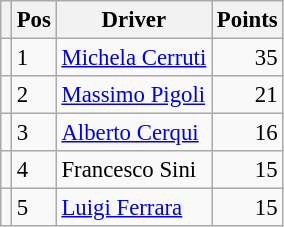<table class="wikitable" style="font-size: 95%;">
<tr>
<th></th>
<th>Pos</th>
<th>Driver</th>
<th>Points</th>
</tr>
<tr>
<td align="left"></td>
<td>1</td>
<td> <a href='#'>Michela Cerruti</a></td>
<td align="right">35</td>
</tr>
<tr>
<td align="left"></td>
<td>2</td>
<td> <a href='#'>Massimo Pigoli</a></td>
<td align="right">21</td>
</tr>
<tr>
<td align="left"></td>
<td>3</td>
<td> <a href='#'>Alberto Cerqui</a></td>
<td align="right">16</td>
</tr>
<tr>
<td align="left"></td>
<td>4</td>
<td> Francesco Sini</td>
<td align="right">15</td>
</tr>
<tr>
<td align="left"></td>
<td>5</td>
<td> <a href='#'>Luigi Ferrara</a></td>
<td align="right">15</td>
</tr>
</table>
